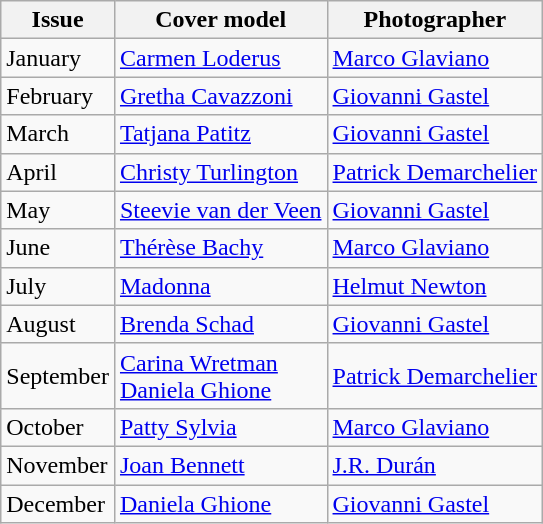<table class="wikitable">
<tr>
<th>Issue</th>
<th>Cover model</th>
<th>Photographer</th>
</tr>
<tr>
<td>January</td>
<td><a href='#'>Carmen Loderus</a></td>
<td><a href='#'>Marco Glaviano</a></td>
</tr>
<tr>
<td>February</td>
<td><a href='#'>Gretha Cavazzoni</a></td>
<td><a href='#'>Giovanni Gastel</a></td>
</tr>
<tr>
<td>March</td>
<td><a href='#'>Tatjana Patitz</a></td>
<td><a href='#'>Giovanni Gastel</a></td>
</tr>
<tr>
<td>April</td>
<td><a href='#'>Christy Turlington</a></td>
<td><a href='#'>Patrick Demarchelier</a></td>
</tr>
<tr>
<td>May</td>
<td><a href='#'>Steevie van der Veen</a></td>
<td><a href='#'>Giovanni Gastel</a></td>
</tr>
<tr>
<td>June</td>
<td><a href='#'>Thérèse Bachy</a></td>
<td><a href='#'>Marco Glaviano</a></td>
</tr>
<tr>
<td>July</td>
<td><a href='#'>Madonna</a></td>
<td><a href='#'>Helmut Newton</a></td>
</tr>
<tr>
<td>August</td>
<td><a href='#'>Brenda Schad</a></td>
<td><a href='#'>Giovanni Gastel</a></td>
</tr>
<tr>
<td>September</td>
<td><a href='#'>Carina Wretman</a> <br> <a href='#'>Daniela Ghione</a></td>
<td><a href='#'>Patrick Demarchelier</a></td>
</tr>
<tr>
<td>October</td>
<td><a href='#'>Patty Sylvia</a></td>
<td><a href='#'>Marco Glaviano</a></td>
</tr>
<tr>
<td>November</td>
<td><a href='#'>Joan Bennett</a></td>
<td><a href='#'>J.R. Durán</a></td>
</tr>
<tr>
<td>December</td>
<td><a href='#'>Daniela Ghione</a></td>
<td><a href='#'>Giovanni Gastel</a></td>
</tr>
</table>
